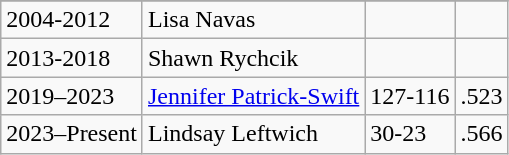<table class="wikitable">
<tr style="text-align:center;">
</tr>
<tr>
<td>2004-2012</td>
<td>Lisa Navas</td>
<td></td>
<td></td>
</tr>
<tr>
<td>2013-2018</td>
<td>Shawn Rychcik</td>
<td></td>
<td></td>
</tr>
<tr>
<td>2019–2023</td>
<td><a href='#'>Jennifer Patrick-Swift</a></td>
<td>127-116</td>
<td>.523</td>
</tr>
<tr>
<td>2023–Present</td>
<td>Lindsay Leftwich</td>
<td>30-23</td>
<td>.566</td>
</tr>
</table>
